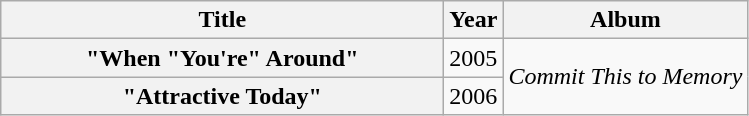<table class="wikitable plainrowheaders" style="text-align:center;">
<tr>
<th scope="col" style="width:18em;">Title</th>
<th scope="col">Year</th>
<th scope="col">Album</th>
</tr>
<tr>
<th scope="row">"When "You're" Around"</th>
<td>2005</td>
<td rowspan="2"><em>Commit This to Memory</em></td>
</tr>
<tr>
<th scope="row">"Attractive Today"</th>
<td>2006</td>
</tr>
</table>
